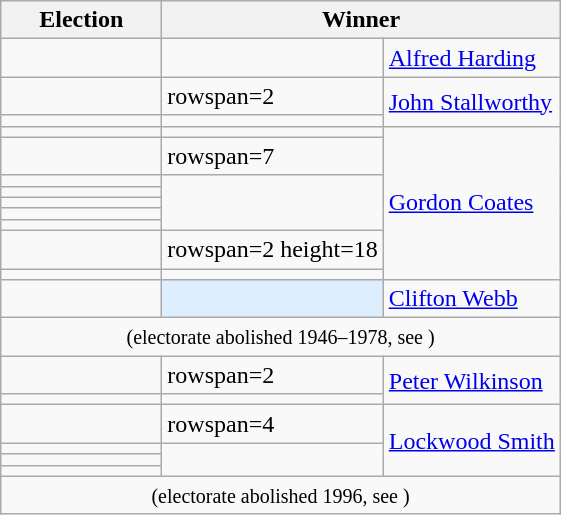<table class=wikitable>
<tr>
<th width=100>Election</th>
<th colspan=2 width=175>Winner</th>
</tr>
<tr>
<td></td>
<td></td>
<td><a href='#'>Alfred Harding</a></td>
</tr>
<tr>
<td></td>
<td>rowspan=2 </td>
<td rowspan=2><a href='#'>John Stallworthy</a></td>
</tr>
<tr>
<td></td>
</tr>
<tr>
<td></td>
<td></td>
<td rowspan=10><a href='#'>Gordon Coates</a></td>
</tr>
<tr>
<td></td>
<td>rowspan=7 </td>
</tr>
<tr>
<td></td>
</tr>
<tr>
<td></td>
</tr>
<tr>
<td></td>
</tr>
<tr>
<td></td>
</tr>
<tr>
<td></td>
</tr>
<tr>
<td rowspan=2 height=18></td>
</tr>
<tr>
<td>rowspan=2 height=18 </td>
</tr>
<tr>
<td></td>
</tr>
<tr>
<td></td>
<td bgcolor=#DDEEFF></td>
<td><a href='#'>Clifton Webb</a></td>
</tr>
<tr>
<td colspan=3 align=center><small>(electorate abolished 1946–1978, see )</small></td>
</tr>
<tr>
<td></td>
<td>rowspan=2 </td>
<td rowspan=2><a href='#'>Peter Wilkinson</a></td>
</tr>
<tr>
<td></td>
</tr>
<tr>
<td></td>
<td>rowspan=4 </td>
<td rowspan=4><a href='#'>Lockwood Smith</a></td>
</tr>
<tr>
<td></td>
</tr>
<tr>
<td></td>
</tr>
<tr>
<td></td>
</tr>
<tr>
<td colspan=3 align=center><small>(electorate abolished 1996, see )</small></td>
</tr>
</table>
